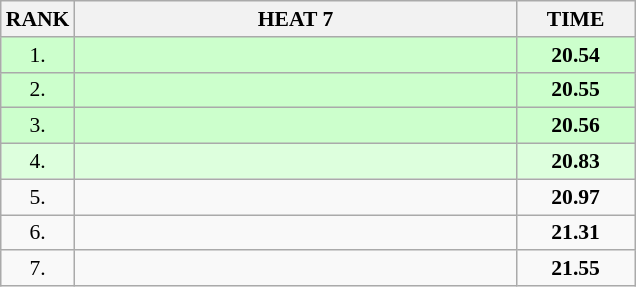<table class="wikitable" style="border-collapse: collapse; font-size: 90%;">
<tr>
<th>RANK</th>
<th style="width: 20em">HEAT 7</th>
<th style="width: 5em">TIME</th>
</tr>
<tr style="background:#ccffcc;">
<td align="center">1.</td>
<td></td>
<td align="center"><strong>20.54</strong></td>
</tr>
<tr style="background:#ccffcc;">
<td align="center">2.</td>
<td></td>
<td align="center"><strong>20.55</strong></td>
</tr>
<tr style="background:#ccffcc;">
<td align="center">3.</td>
<td></td>
<td align="center"><strong>20.56</strong></td>
</tr>
<tr style="background:#ddffdd;">
<td align="center">4.</td>
<td></td>
<td align="center"><strong>20.83</strong></td>
</tr>
<tr>
<td align="center">5.</td>
<td></td>
<td align="center"><strong>20.97</strong></td>
</tr>
<tr>
<td align="center">6.</td>
<td></td>
<td align="center"><strong>21.31</strong></td>
</tr>
<tr>
<td align="center">7.</td>
<td></td>
<td align="center"><strong>21.55</strong></td>
</tr>
</table>
